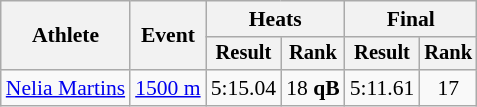<table class="wikitable" style="font-size:90%">
<tr>
<th rowspan=2>Athlete</th>
<th rowspan=2>Event</th>
<th colspan=2>Heats</th>
<th colspan=2>Final</th>
</tr>
<tr style="font-size:95%">
<th>Result</th>
<th>Rank</th>
<th>Result</th>
<th>Rank</th>
</tr>
<tr align=center>
<td align=left><a href='#'>Nelia Martins</a></td>
<td align=left><a href='#'>1500 m</a></td>
<td>5:15.04</td>
<td>18 <strong>qB</strong></td>
<td>5:11.61</td>
<td>17</td>
</tr>
</table>
